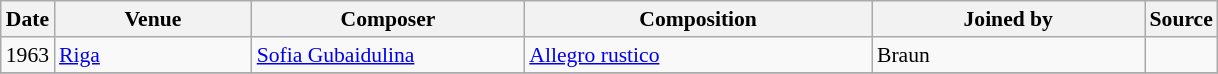<table class="wikitable" style="font-size:90%;">
<tr>
<th>Date</th>
<th width=125px>Venue</th>
<th width=175px>Composer</th>
<th width=225px>Composition</th>
<th width=175px>Joined by</th>
<th>Source</th>
</tr>
<tr>
<td>1963</td>
<td><a href='#'>Riga</a></td>
<td><a href='#'>Sofia Gubaidulina</a></td>
<td><a href='#'>Allegro rustico</a></td>
<td>Braun</td>
<td></td>
</tr>
<tr>
</tr>
</table>
